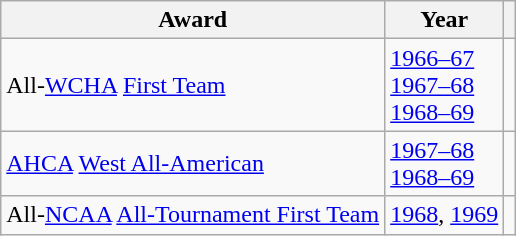<table class="wikitable">
<tr>
<th>Award</th>
<th>Year</th>
<th></th>
</tr>
<tr>
<td>All-<a href='#'>WCHA</a> <a href='#'>First Team</a></td>
<td><a href='#'>1966–67</a><br><a href='#'>1967–68</a><br><a href='#'>1968–69</a></td>
<td></td>
</tr>
<tr>
<td><a href='#'>AHCA</a> <a href='#'>West All-American</a></td>
<td><a href='#'>1967–68</a><br><a href='#'>1968–69</a></td>
<td></td>
</tr>
<tr>
<td>All-<a href='#'>NCAA</a> <a href='#'>All-Tournament First Team</a></td>
<td><a href='#'>1968</a>, <a href='#'>1969</a></td>
<td></td>
</tr>
</table>
